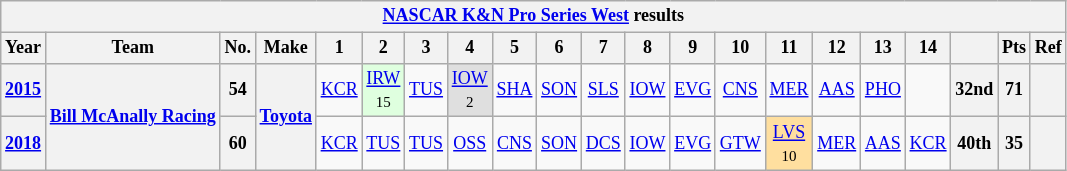<table class="wikitable" style="text-align:center; font-size:75%">
<tr>
<th colspan=21><a href='#'>NASCAR K&N Pro Series West</a> results</th>
</tr>
<tr>
<th>Year</th>
<th>Team</th>
<th>No.</th>
<th>Make</th>
<th>1</th>
<th>2</th>
<th>3</th>
<th>4</th>
<th>5</th>
<th>6</th>
<th>7</th>
<th>8</th>
<th>9</th>
<th>10</th>
<th>11</th>
<th>12</th>
<th>13</th>
<th>14</th>
<th></th>
<th>Pts</th>
<th>Ref</th>
</tr>
<tr>
<th><a href='#'>2015</a></th>
<th Rowspan=2><a href='#'>Bill McAnally Racing</a></th>
<th>54</th>
<th Rowspan=2><a href='#'>Toyota</a></th>
<td><a href='#'>KCR</a></td>
<td style="background:#DFFFDF;"><a href='#'>IRW</a><br><small>15</small></td>
<td><a href='#'>TUS</a></td>
<td style="background:#DFDFDF;"><a href='#'>IOW</a><br><small>2</small></td>
<td><a href='#'>SHA</a></td>
<td><a href='#'>SON</a></td>
<td><a href='#'>SLS</a></td>
<td><a href='#'>IOW</a></td>
<td><a href='#'>EVG</a></td>
<td><a href='#'>CNS</a></td>
<td><a href='#'>MER</a></td>
<td><a href='#'>AAS</a></td>
<td><a href='#'>PHO</a></td>
<td></td>
<th>32nd</th>
<th>71</th>
<th></th>
</tr>
<tr>
<th><a href='#'>2018</a></th>
<th>60</th>
<td><a href='#'>KCR</a></td>
<td><a href='#'>TUS</a></td>
<td><a href='#'>TUS</a></td>
<td><a href='#'>OSS</a></td>
<td><a href='#'>CNS</a></td>
<td><a href='#'>SON</a></td>
<td><a href='#'>DCS</a></td>
<td><a href='#'>IOW</a></td>
<td><a href='#'>EVG</a></td>
<td><a href='#'>GTW</a></td>
<td style="background:#FFDF9F;"><a href='#'>LVS</a><br><small>10</small></td>
<td><a href='#'>MER</a></td>
<td><a href='#'>AAS</a></td>
<td><a href='#'>KCR</a></td>
<th>40th</th>
<th>35</th>
<th></th>
</tr>
</table>
